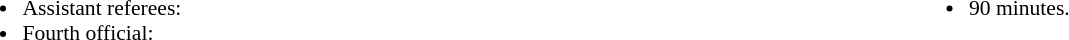<table style="width:100%; font-size:90%">
<tr>
<td style="width:50%; vertical-align:top"><br><ul><li>Assistant referees:</li><li>Fourth official:</li></ul></td>
<td style="width:50%; vertical-align:top"><br><ul><li>90 minutes.</li></ul></td>
</tr>
</table>
